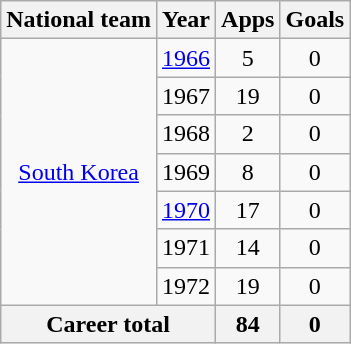<table class="wikitable" style="text-align:center">
<tr>
<th>National team</th>
<th>Year</th>
<th>Apps</th>
<th>Goals</th>
</tr>
<tr>
<td rowspan="7"><a href='#'>South Korea</a></td>
<td><a href='#'>1966</a></td>
<td>5</td>
<td>0</td>
</tr>
<tr>
<td>1967</td>
<td>19</td>
<td>0</td>
</tr>
<tr>
<td>1968</td>
<td>2</td>
<td>0</td>
</tr>
<tr>
<td>1969</td>
<td>8</td>
<td>0</td>
</tr>
<tr>
<td><a href='#'>1970</a></td>
<td>17</td>
<td>0</td>
</tr>
<tr>
<td>1971</td>
<td>14</td>
<td>0</td>
</tr>
<tr>
<td>1972</td>
<td>19</td>
<td>0</td>
</tr>
<tr>
<th colspan="2">Career total</th>
<th>84</th>
<th>0</th>
</tr>
</table>
